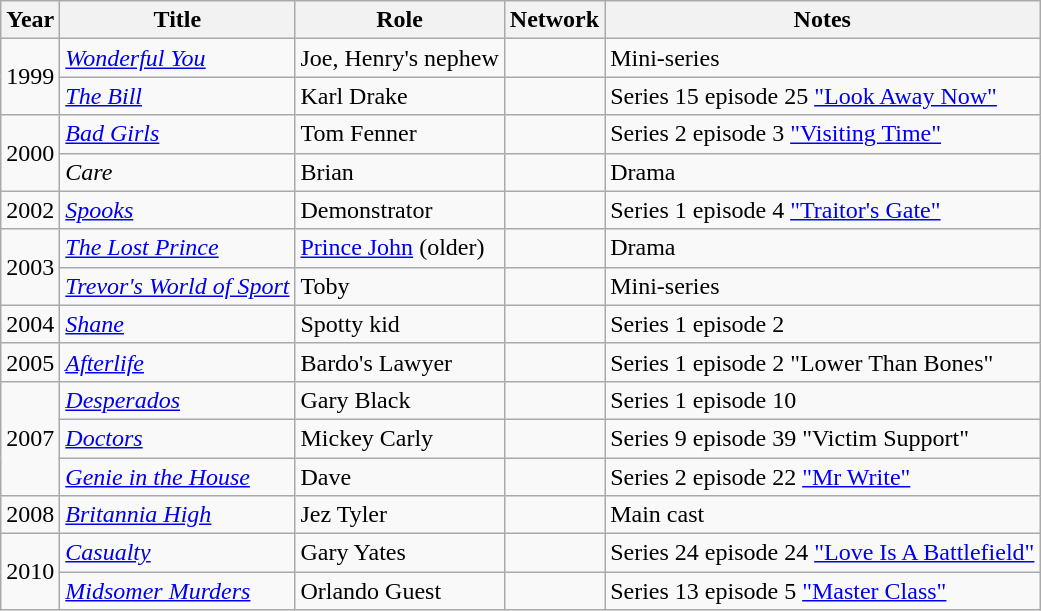<table class="wikitable">
<tr>
<th>Year</th>
<th>Title</th>
<th>Role</th>
<th>Network</th>
<th>Notes</th>
</tr>
<tr>
<td rowspan="2">1999</td>
<td><em><a href='#'>Wonderful You</a></em></td>
<td>Joe, Henry's nephew</td>
<td></td>
<td>Mini-series</td>
</tr>
<tr>
<td><em><a href='#'>The Bill</a></em></td>
<td>Karl Drake</td>
<td></td>
<td>Series 15 episode 25 <a href='#'>"Look Away Now"</a></td>
</tr>
<tr>
<td rowspan="2">2000</td>
<td><em><a href='#'>Bad Girls</a></em></td>
<td>Tom Fenner</td>
<td></td>
<td>Series 2 episode 3 <a href='#'>"Visiting Time"</a></td>
</tr>
<tr>
<td><em>Care</em></td>
<td>Brian</td>
<td></td>
<td>Drama</td>
</tr>
<tr>
<td rowspan="1">2002</td>
<td><em><a href='#'>Spooks</a></em></td>
<td>Demonstrator</td>
<td></td>
<td>Series 1 episode 4 <a href='#'>"Traitor's Gate"</a></td>
</tr>
<tr>
<td rowspan="2">2003</td>
<td><em><a href='#'>The Lost Prince</a></em></td>
<td><a href='#'>Prince John</a> (older)</td>
<td></td>
<td>Drama</td>
</tr>
<tr>
<td><em><a href='#'>Trevor's World of Sport</a></em></td>
<td>Toby</td>
<td></td>
<td>Mini-series</td>
</tr>
<tr>
<td rowspan="1">2004</td>
<td><em><a href='#'>Shane</a></em></td>
<td>Spotty kid</td>
<td></td>
<td>Series 1 episode 2</td>
</tr>
<tr>
<td rowspan="1">2005</td>
<td><em><a href='#'>Afterlife</a></em></td>
<td>Bardo's Lawyer</td>
<td></td>
<td>Series 1 episode 2 "Lower Than Bones"</td>
</tr>
<tr>
<td rowspan="3">2007</td>
<td><em><a href='#'>Desperados</a></em></td>
<td>Gary Black</td>
<td></td>
<td>Series 1 episode 10</td>
</tr>
<tr>
<td><em><a href='#'>Doctors</a></em></td>
<td>Mickey Carly</td>
<td></td>
<td>Series 9 episode 39 "Victim Support"</td>
</tr>
<tr>
<td><em><a href='#'>Genie in the House</a></em></td>
<td>Dave</td>
<td></td>
<td>Series 2 episode 22 <a href='#'>"Mr Write"</a></td>
</tr>
<tr>
<td rowspan="1">2008</td>
<td><em><a href='#'>Britannia High</a></em></td>
<td>Jez Tyler</td>
<td></td>
<td>Main cast</td>
</tr>
<tr>
<td rowspan="2">2010</td>
<td><em><a href='#'>Casualty</a></em></td>
<td>Gary Yates</td>
<td></td>
<td>Series 24 episode 24 <a href='#'>"Love Is A Battlefield"</a></td>
</tr>
<tr>
<td><em><a href='#'>Midsomer Murders</a></em></td>
<td>Orlando Guest</td>
<td></td>
<td>Series 13 episode 5 <a href='#'>"Master Class"</a></td>
</tr>
</table>
